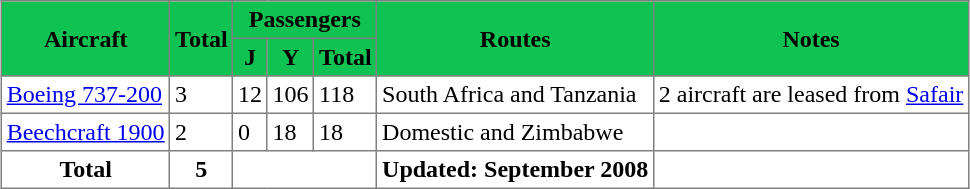<table class="toccolours" border="1" cellpadding="3" style="border-collapse:collapse; margin:auto;">
<tr bgcolor=0ec352>
<th rowspan=2>Aircraft</th>
<th rowspan=2>Total</th>
<th colspan=3>Passengers</th>
<th rowspan=2>Routes</th>
<th rowspan=2>Notes</th>
</tr>
<tr bgcolor=0ec352>
<th><abbr>J</abbr></th>
<th><abbr>Y</abbr></th>
<th>Total</th>
</tr>
<tr>
<td><a href='#'>Boeing 737-200</a></td>
<td>3</td>
<td>12</td>
<td>106</td>
<td>118</td>
<td>South Africa and Tanzania</td>
<td>2 aircraft are leased from <a href='#'>Safair</a></td>
</tr>
<tr>
<td><a href='#'>Beechcraft 1900</a></td>
<td>2</td>
<td>0</td>
<td>18</td>
<td>18</td>
<td>Domestic and Zimbabwe</td>
<td></td>
</tr>
<tr>
<th>Total</th>
<th>5</th>
<th colspan=3></th>
<th>Updated: September 2008</th>
<th></th>
</tr>
</table>
